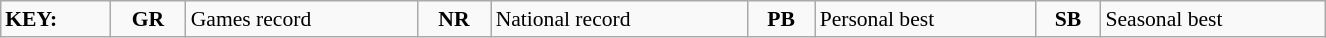<table class="wikitable" width="70%" style="margin:0.5em auto; font-size:90%;position:relative;">
<tr>
<td><strong>KEY:</strong></td>
<td align="center"><strong>GR</strong></td>
<td>Games record</td>
<td align="center"><strong>NR</strong></td>
<td>National record</td>
<td align="center"><strong>PB</strong></td>
<td>Personal best</td>
<td align="center"><strong>SB</strong></td>
<td>Seasonal best</td>
</tr>
</table>
